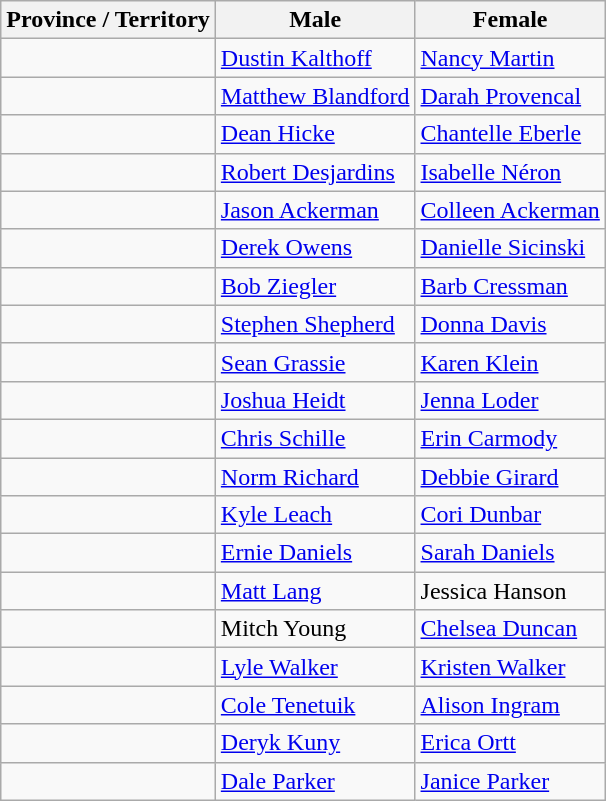<table class="wikitable">
<tr>
<th>Province / Territory</th>
<th>Male</th>
<th>Female</th>
</tr>
<tr>
<td></td>
<td><a href='#'>Dustin Kalthoff</a></td>
<td><a href='#'>Nancy Martin</a></td>
</tr>
<tr>
<td><br></td>
<td><a href='#'>Matthew Blandford</a></td>
<td><a href='#'>Darah Provencal</a></td>
</tr>
<tr>
<td></td>
<td><a href='#'>Dean Hicke</a></td>
<td><a href='#'>Chantelle Eberle</a></td>
</tr>
<tr>
<td></td>
<td><a href='#'>Robert Desjardins</a></td>
<td><a href='#'>Isabelle Néron</a></td>
</tr>
<tr>
<td></td>
<td><a href='#'>Jason Ackerman</a></td>
<td><a href='#'>Colleen Ackerman</a></td>
</tr>
<tr>
<td></td>
<td><a href='#'>Derek Owens</a></td>
<td><a href='#'>Danielle Sicinski</a></td>
</tr>
<tr>
<td></td>
<td><a href='#'>Bob Ziegler</a></td>
<td><a href='#'>Barb Cressman</a></td>
</tr>
<tr>
<td></td>
<td><a href='#'>Stephen Shepherd</a></td>
<td><a href='#'>Donna Davis</a></td>
</tr>
<tr>
<td></td>
<td><a href='#'>Sean Grassie</a></td>
<td><a href='#'>Karen Klein</a></td>
</tr>
<tr>
<td><br></td>
<td><a href='#'>Joshua Heidt</a></td>
<td><a href='#'>Jenna Loder</a></td>
</tr>
<tr>
<td><br></td>
<td><a href='#'>Chris Schille</a></td>
<td><a href='#'>Erin Carmody</a></td>
</tr>
<tr>
<td></td>
<td><a href='#'>Norm Richard</a></td>
<td><a href='#'>Debbie Girard</a></td>
</tr>
<tr>
<td></td>
<td><a href='#'>Kyle Leach</a></td>
<td><a href='#'>Cori Dunbar</a></td>
</tr>
<tr>
<td></td>
<td><a href='#'>Ernie Daniels</a></td>
<td><a href='#'>Sarah Daniels</a></td>
</tr>
<tr>
<td></td>
<td><a href='#'>Matt Lang</a></td>
<td>Jessica Hanson</td>
</tr>
<tr>
<td></td>
<td>Mitch Young</td>
<td><a href='#'>Chelsea Duncan</a></td>
</tr>
<tr>
<td></td>
<td><a href='#'>Lyle Walker</a></td>
<td><a href='#'>Kristen Walker</a></td>
</tr>
<tr>
<td></td>
<td><a href='#'>Cole Tenetuik</a></td>
<td><a href='#'>Alison Ingram</a></td>
</tr>
<tr>
<td></td>
<td><a href='#'>Deryk Kuny</a></td>
<td><a href='#'>Erica Ortt</a></td>
</tr>
<tr>
<td></td>
<td><a href='#'>Dale Parker</a></td>
<td><a href='#'>Janice Parker</a></td>
</tr>
</table>
